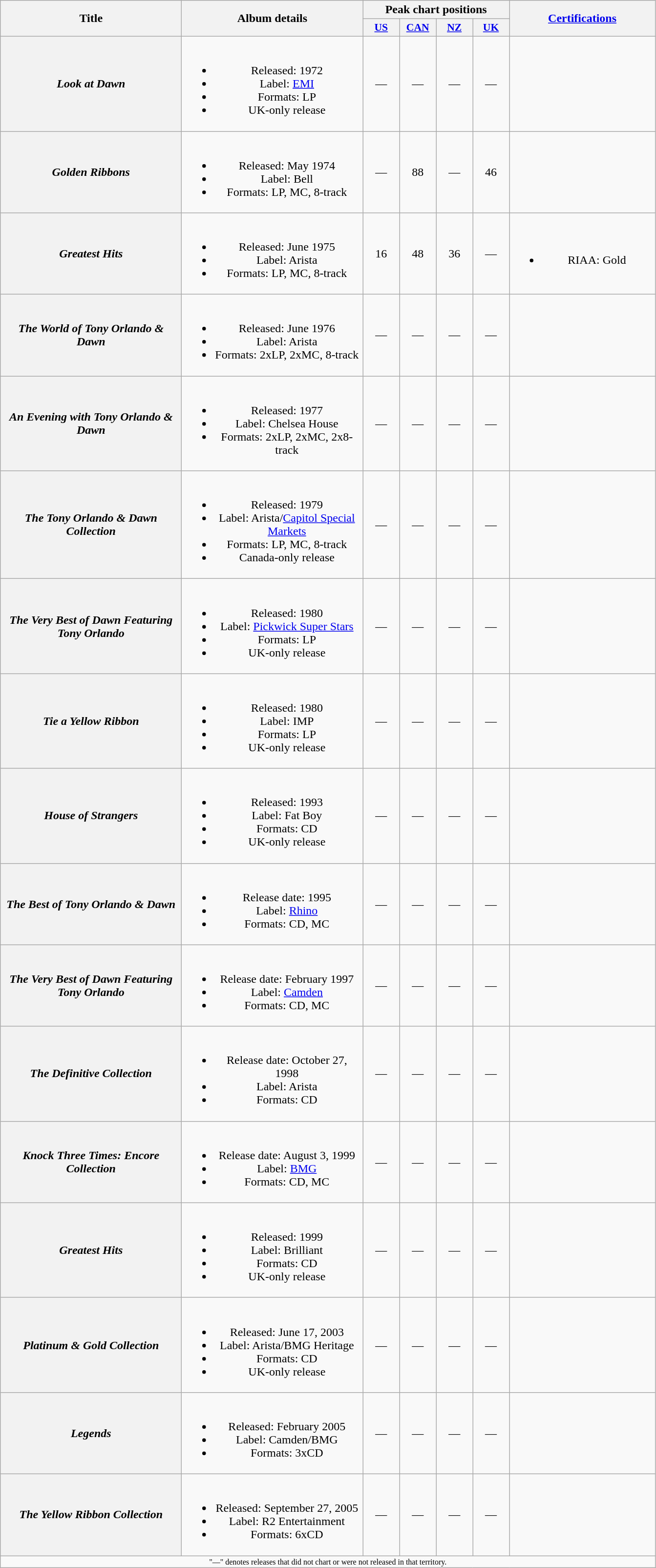<table class="wikitable plainrowheaders" style="text-align:center;">
<tr>
<th scope="col" rowspan="2" style="width:15em;">Title</th>
<th scope="col" rowspan="2" style="width:15em;">Album details</th>
<th colspan="4" scope="col">Peak chart positions</th>
<th rowspan="2" style="width:12em;"><a href='#'>Certifications</a></th>
</tr>
<tr>
<th scope="col" style="width:3em;font-size:90%;"><a href='#'>US</a><br></th>
<th scope="col" style="width:3em;font-size:90%;"><a href='#'>CAN</a><br></th>
<th scope="col" style="width:3em;font-size:90%;"><a href='#'>NZ</a><br></th>
<th scope="col" style="width:3em;font-size:90%;"><a href='#'>UK</a><br></th>
</tr>
<tr>
<th scope="row"><em>Look at Dawn</em></th>
<td><br><ul><li>Released: 1972</li><li>Label: <a href='#'>EMI</a></li><li>Formats: LP</li><li>UK-only release</li></ul></td>
<td>—</td>
<td>—</td>
<td>—</td>
<td>—</td>
<td></td>
</tr>
<tr>
<th scope="row"><em>Golden Ribbons</em></th>
<td><br><ul><li>Released: May 1974</li><li>Label: Bell</li><li>Formats: LP, MC, 8-track</li></ul></td>
<td>—</td>
<td>88</td>
<td>—</td>
<td>46</td>
<td></td>
</tr>
<tr>
<th scope="row"><em>Greatest Hits</em></th>
<td><br><ul><li>Released: June 1975</li><li>Label: Arista</li><li>Formats: LP, MC, 8-track</li></ul></td>
<td>16</td>
<td>48</td>
<td>36</td>
<td>—</td>
<td><br><ul><li>RIAA: Gold</li></ul></td>
</tr>
<tr>
<th scope="row"><em>The World of Tony Orlando & Dawn</em></th>
<td><br><ul><li>Released: June 1976</li><li>Label: Arista</li><li>Formats: 2xLP, 2xMC, 8-track</li></ul></td>
<td>—</td>
<td>—</td>
<td>—</td>
<td>—</td>
<td></td>
</tr>
<tr>
<th scope="row"><em>An Evening with Tony Orlando & Dawn</em></th>
<td><br><ul><li>Released: 1977</li><li>Label: Chelsea House</li><li>Formats: 2xLP, 2xMC, 2x8-track</li></ul></td>
<td>—</td>
<td>—</td>
<td>—</td>
<td>—</td>
<td></td>
</tr>
<tr>
<th scope="row"><em>The Tony Orlando & Dawn Collection</em></th>
<td><br><ul><li>Released: 1979</li><li>Label: Arista/<a href='#'>Capitol Special Markets</a></li><li>Formats: LP, MC, 8-track</li><li>Canada-only release</li></ul></td>
<td>—</td>
<td>—</td>
<td>—</td>
<td>—</td>
<td></td>
</tr>
<tr>
<th scope="row"><em>The Very Best of Dawn Featuring Tony Orlando</em></th>
<td><br><ul><li>Released: 1980</li><li>Label: <a href='#'>Pickwick Super Stars</a></li><li>Formats: LP</li><li>UK-only release</li></ul></td>
<td>—</td>
<td>—</td>
<td>—</td>
<td>—</td>
<td></td>
</tr>
<tr>
<th scope="row"><em>Tie a Yellow Ribbon</em></th>
<td><br><ul><li>Released: 1980</li><li>Label: IMP</li><li>Formats: LP</li><li>UK-only release</li></ul></td>
<td>—</td>
<td>—</td>
<td>—</td>
<td>—</td>
<td></td>
</tr>
<tr>
<th scope="row"><em>House of Strangers</em></th>
<td><br><ul><li>Released: 1993</li><li>Label: Fat Boy</li><li>Formats: CD</li><li>UK-only release</li></ul></td>
<td>—</td>
<td>—</td>
<td>—</td>
<td>—</td>
<td></td>
</tr>
<tr>
<th scope="row"><em>The Best of Tony Orlando & Dawn</em></th>
<td><br><ul><li>Release date: 1995</li><li>Label: <a href='#'>Rhino</a></li><li>Formats: CD, MC</li></ul></td>
<td>—</td>
<td>—</td>
<td>—</td>
<td>—</td>
<td></td>
</tr>
<tr>
<th scope="row"><em>The Very Best of Dawn Featuring Tony Orlando</em></th>
<td><br><ul><li>Release date: February 1997</li><li>Label: <a href='#'>Camden</a></li><li>Formats: CD, MC</li></ul></td>
<td>—</td>
<td>—</td>
<td>—</td>
<td>—</td>
<td></td>
</tr>
<tr>
<th scope="row"><em>The Definitive Collection</em></th>
<td><br><ul><li>Release date: October 27, 1998</li><li>Label: Arista</li><li>Formats: CD</li></ul></td>
<td>—</td>
<td>—</td>
<td>—</td>
<td>—</td>
<td></td>
</tr>
<tr>
<th scope="row"><em>Knock Three Times: Encore Collection</em></th>
<td><br><ul><li>Release date: August 3, 1999</li><li>Label: <a href='#'>BMG</a></li><li>Formats: CD, MC</li></ul></td>
<td>—</td>
<td>—</td>
<td>—</td>
<td>—</td>
<td></td>
</tr>
<tr>
<th scope="row"><em>Greatest Hits</em></th>
<td><br><ul><li>Released: 1999</li><li>Label: Brilliant</li><li>Formats: CD</li><li>UK-only release</li></ul></td>
<td>—</td>
<td>—</td>
<td>—</td>
<td>—</td>
<td></td>
</tr>
<tr>
<th scope="row"><em>Platinum & Gold Collection</em></th>
<td><br><ul><li>Released: June 17, 2003</li><li>Label: Arista/BMG Heritage</li><li>Formats: CD</li><li>UK-only release</li></ul></td>
<td>—</td>
<td>—</td>
<td>—</td>
<td>—</td>
<td></td>
</tr>
<tr>
<th scope="row"><em>Legends</em></th>
<td><br><ul><li>Released: February 2005</li><li>Label: Camden/BMG</li><li>Formats: 3xCD</li></ul></td>
<td>—</td>
<td>—</td>
<td>—</td>
<td>—</td>
<td></td>
</tr>
<tr>
<th scope="row"><em>The Yellow Ribbon Collection</em></th>
<td><br><ul><li>Released: September 27, 2005</li><li>Label: R2 Entertainment</li><li>Formats: 6xCD</li></ul></td>
<td>—</td>
<td>—</td>
<td>—</td>
<td>—</td>
<td></td>
</tr>
<tr>
<td colspan="7" style="font-size:8pt">"—" denotes releases that did not chart or were not released in that territory.</td>
</tr>
</table>
